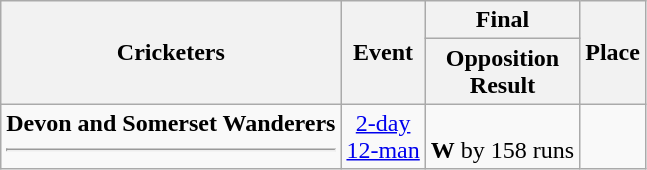<table class="wikitable">
<tr>
<th rowspan=2>Cricketers</th>
<th rowspan=2>Event</th>
<th>Final</th>
<th rowspan=2>Place</th>
</tr>
<tr>
<th>Opposition <br> Result</th>
</tr>
<tr align=center>
<td align=left><strong>Devon and Somerset Wanderers <hr> </strong></td>
<td><a href='#'>2-day <br> 12-man</a></td>
<td> <br> <strong>W</strong> by 158 runs</td>
<td></td>
</tr>
</table>
